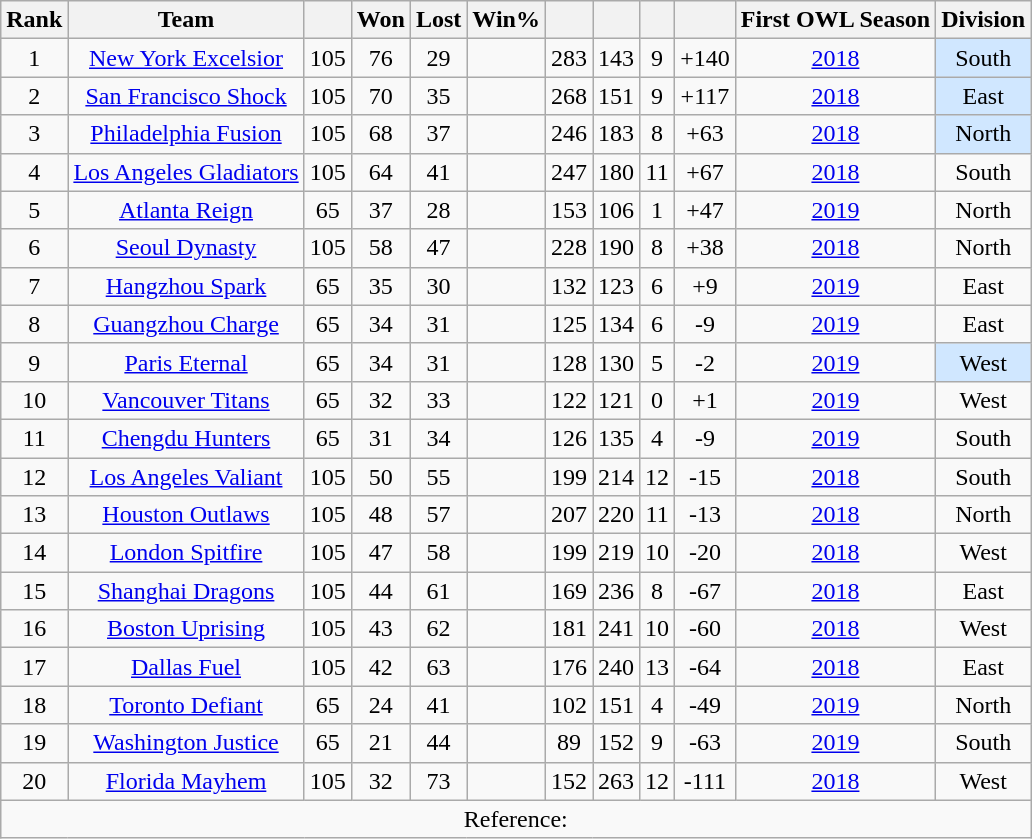<table class="wikitable sortable" style="text-align:center;">
<tr>
<th>Rank</th>
<th>Team</th>
<th></th>
<th>Won</th>
<th>Lost</th>
<th>Win%</th>
<th></th>
<th></th>
<th></th>
<th></th>
<th>First OWL Season</th>
<th>Division</th>
</tr>
<tr>
<td>1</td>
<td><a href='#'>New York Excelsior</a></td>
<td>105</td>
<td>76</td>
<td>29</td>
<td></td>
<td>283</td>
<td>143</td>
<td>9</td>
<td>+140</td>
<td><a href='#'>2018</a></td>
<td bgcolor="D0E7FF">South</td>
</tr>
<tr>
<td>2</td>
<td><a href='#'>San Francisco Shock</a></td>
<td>105</td>
<td>70</td>
<td>35</td>
<td></td>
<td>268</td>
<td>151</td>
<td>9</td>
<td>+117</td>
<td><a href='#'>2018</a></td>
<td bgcolor="D0E7FF">East</td>
</tr>
<tr>
<td>3</td>
<td><a href='#'>Philadelphia Fusion</a></td>
<td>105</td>
<td>68</td>
<td>37</td>
<td></td>
<td>246</td>
<td>183</td>
<td>8</td>
<td>+63</td>
<td><a href='#'>2018</a></td>
<td bgcolor="D0E7FF">North</td>
</tr>
<tr>
<td>4</td>
<td><a href='#'>Los Angeles Gladiators</a></td>
<td>105</td>
<td>64</td>
<td>41</td>
<td></td>
<td>247</td>
<td>180</td>
<td>11</td>
<td>+67</td>
<td><a href='#'>2018</a></td>
<td>South</td>
</tr>
<tr>
<td>5</td>
<td><a href='#'>Atlanta Reign</a></td>
<td>65</td>
<td>37</td>
<td>28</td>
<td></td>
<td>153</td>
<td>106</td>
<td>1</td>
<td>+47</td>
<td><a href='#'>2019</a></td>
<td>North</td>
</tr>
<tr>
<td>6</td>
<td><a href='#'>Seoul Dynasty</a></td>
<td>105</td>
<td>58</td>
<td>47</td>
<td></td>
<td>228</td>
<td>190</td>
<td>8</td>
<td>+38</td>
<td><a href='#'>2018</a></td>
<td>North</td>
</tr>
<tr>
<td>7</td>
<td><a href='#'>Hangzhou Spark</a></td>
<td>65</td>
<td>35</td>
<td>30</td>
<td></td>
<td>132</td>
<td>123</td>
<td>6</td>
<td>+9</td>
<td><a href='#'>2019</a></td>
<td>East</td>
</tr>
<tr>
<td>8</td>
<td><a href='#'>Guangzhou Charge</a></td>
<td>65</td>
<td>34</td>
<td>31</td>
<td></td>
<td>125</td>
<td>134</td>
<td>6</td>
<td>-9</td>
<td><a href='#'>2019</a></td>
<td>East</td>
</tr>
<tr>
<td>9</td>
<td><a href='#'>Paris Eternal</a></td>
<td>65</td>
<td>34</td>
<td>31</td>
<td></td>
<td>128</td>
<td>130</td>
<td>5</td>
<td>-2</td>
<td><a href='#'>2019</a></td>
<td bgcolor="D0E7FF">West</td>
</tr>
<tr>
<td>10</td>
<td><a href='#'>Vancouver Titans</a></td>
<td>65</td>
<td>32</td>
<td>33</td>
<td></td>
<td>122</td>
<td>121</td>
<td>0</td>
<td>+1</td>
<td><a href='#'>2019</a></td>
<td>West</td>
</tr>
<tr>
<td>11</td>
<td><a href='#'>Chengdu Hunters</a></td>
<td>65</td>
<td>31</td>
<td>34</td>
<td></td>
<td>126</td>
<td>135</td>
<td>4</td>
<td>-9</td>
<td><a href='#'>2019</a></td>
<td>South</td>
</tr>
<tr>
<td>12</td>
<td><a href='#'>Los Angeles Valiant</a></td>
<td>105</td>
<td>50</td>
<td>55</td>
<td></td>
<td>199</td>
<td>214</td>
<td>12</td>
<td>-15</td>
<td><a href='#'>2018</a></td>
<td>South</td>
</tr>
<tr>
<td>13</td>
<td><a href='#'>Houston Outlaws</a></td>
<td>105</td>
<td>48</td>
<td>57</td>
<td></td>
<td>207</td>
<td>220</td>
<td>11</td>
<td>-13</td>
<td><a href='#'>2018</a></td>
<td>North</td>
</tr>
<tr>
<td>14</td>
<td><a href='#'>London Spitfire</a></td>
<td>105</td>
<td>47</td>
<td>58</td>
<td></td>
<td>199</td>
<td>219</td>
<td>10</td>
<td>-20</td>
<td><a href='#'>2018</a></td>
<td>West</td>
</tr>
<tr>
<td>15</td>
<td><a href='#'>Shanghai Dragons</a></td>
<td>105</td>
<td>44</td>
<td>61</td>
<td></td>
<td>169</td>
<td>236</td>
<td>8</td>
<td>-67</td>
<td><a href='#'>2018</a></td>
<td>East</td>
</tr>
<tr>
<td>16</td>
<td><a href='#'>Boston Uprising</a></td>
<td>105</td>
<td>43</td>
<td>62</td>
<td></td>
<td>181</td>
<td>241</td>
<td>10</td>
<td>-60</td>
<td><a href='#'>2018</a></td>
<td>West</td>
</tr>
<tr>
<td>17</td>
<td><a href='#'>Dallas Fuel</a></td>
<td>105</td>
<td>42</td>
<td>63</td>
<td></td>
<td>176</td>
<td>240</td>
<td>13</td>
<td>-64</td>
<td><a href='#'>2018</a></td>
<td>East</td>
</tr>
<tr>
<td>18</td>
<td><a href='#'>Toronto Defiant</a></td>
<td>65</td>
<td>24</td>
<td>41</td>
<td></td>
<td>102</td>
<td>151</td>
<td>4</td>
<td>-49</td>
<td><a href='#'>2019</a></td>
<td>North</td>
</tr>
<tr>
<td>19</td>
<td><a href='#'>Washington Justice</a></td>
<td>65</td>
<td>21</td>
<td>44</td>
<td></td>
<td>89</td>
<td>152</td>
<td>9</td>
<td>-63</td>
<td><a href='#'>2019</a></td>
<td>South</td>
</tr>
<tr>
<td>20</td>
<td><a href='#'>Florida Mayhem</a></td>
<td>105</td>
<td>32</td>
<td>73</td>
<td></td>
<td>152</td>
<td>263</td>
<td>12</td>
<td>-111</td>
<td><a href='#'>2018</a></td>
<td>West</td>
</tr>
<tr class="sortbottom">
<td colspan="12">Reference:</td>
</tr>
</table>
